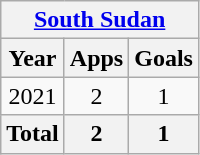<table class="wikitable" style="text-align:center">
<tr>
<th colspan="3"><a href='#'>South Sudan</a></th>
</tr>
<tr>
<th>Year</th>
<th>Apps</th>
<th>Goals</th>
</tr>
<tr>
<td>2021</td>
<td>2</td>
<td>1</td>
</tr>
<tr>
<th>Total</th>
<th>2</th>
<th>1</th>
</tr>
</table>
